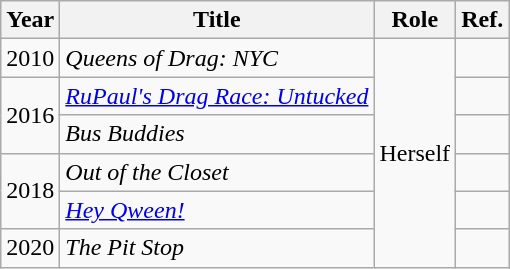<table class="wikitable">
<tr>
<th>Year</th>
<th>Title</th>
<th>Role</th>
<th>Ref.</th>
</tr>
<tr>
<td>2010</td>
<td><em>Queens of Drag: NYC</em></td>
<td rowspan="6">Herself</td>
<td></td>
</tr>
<tr>
<td rowspan="2">2016</td>
<td><em><a href='#'>RuPaul's Drag Race: Untucked</a></em></td>
<td></td>
</tr>
<tr>
<td><em>Bus Buddies</em></td>
<td></td>
</tr>
<tr>
<td rowspan="2">2018</td>
<td><em>Out of the Closet</em></td>
<td></td>
</tr>
<tr>
<td><em><a href='#'>Hey Qween!</a></em></td>
<td></td>
</tr>
<tr>
<td>2020</td>
<td><em>The Pit Stop</em></td>
<td></td>
</tr>
</table>
